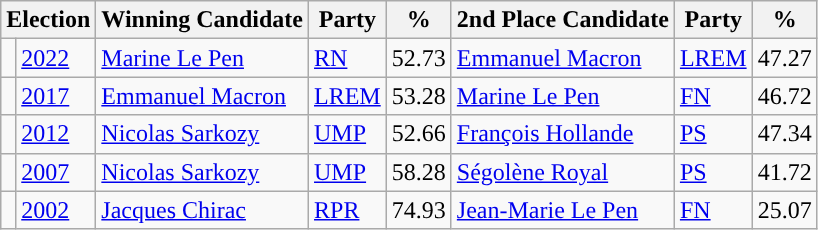<table class="wikitable">
<tr>
<th colspan="2">Election</th>
<th>Winning Candidate</th>
<th>Party</th>
<th>%</th>
<th>2nd Place Candidate</th>
<th>Party</th>
<th>%</th>
</tr>
<tr>
<td style="background-color: "></td>
<td><a href='#'>2022</a></td>
<td><a href='#'>Marine Le Pen</a></td>
<td><a href='#'>RN</a></td>
<td>52.73</td>
<td><a href='#'>Emmanuel Macron</a></td>
<td><a href='#'>LREM</a></td>
<td>47.27</td>
</tr>
<tr>
<td style="background-color: "></td>
<td><a href='#'>2017</a></td>
<td><a href='#'>Emmanuel Macron</a></td>
<td><a href='#'>LREM</a></td>
<td>53.28</td>
<td><a href='#'>Marine Le Pen</a></td>
<td><a href='#'>FN</a></td>
<td>46.72</td>
</tr>
<tr>
<td style="background-color: "></td>
<td><a href='#'>2012</a></td>
<td><a href='#'>Nicolas Sarkozy</a></td>
<td><a href='#'>UMP</a></td>
<td>52.66</td>
<td><a href='#'>François Hollande</a></td>
<td><a href='#'>PS</a></td>
<td>47.34</td>
</tr>
<tr>
<td style="background-color: "></td>
<td><a href='#'>2007</a></td>
<td><a href='#'>Nicolas Sarkozy</a></td>
<td><a href='#'>UMP</a></td>
<td>58.28</td>
<td><a href='#'>Ségolène Royal</a></td>
<td><a href='#'>PS</a></td>
<td>41.72</td>
</tr>
<tr>
<td style="background-color: "></td>
<td><a href='#'>2002</a></td>
<td><a href='#'>Jacques Chirac</a></td>
<td><a href='#'>RPR</a></td>
<td>74.93</td>
<td><a href='#'>Jean-Marie Le Pen</a></td>
<td><a href='#'>FN</a></td>
<td>25.07</td>
</tr>
</table>
